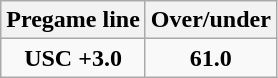<table class="wikitable">
<tr align="center">
<th style=>Pregame line</th>
<th style=>Over/under</th>
</tr>
<tr align="center">
<td><strong>USC +3.0</strong></td>
<td><strong>61.0</strong></td>
</tr>
</table>
